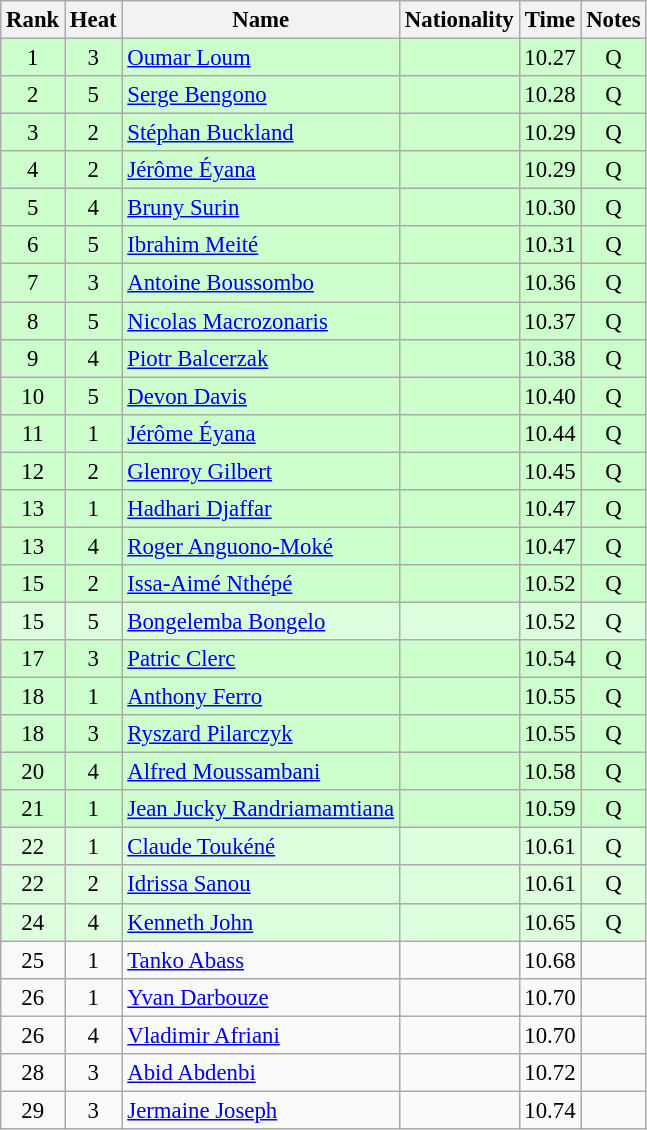<table class="wikitable sortable" style="text-align:center; font-size:95%">
<tr>
<th>Rank</th>
<th>Heat</th>
<th>Name</th>
<th>Nationality</th>
<th>Time</th>
<th>Notes</th>
</tr>
<tr bgcolor=ccffcc>
<td>1</td>
<td>3</td>
<td align=left><a href='#'>Oumar Loum</a></td>
<td align=left></td>
<td>10.27</td>
<td>Q</td>
</tr>
<tr bgcolor=ccffcc>
<td>2</td>
<td>5</td>
<td align=left><a href='#'>Serge Bengono</a></td>
<td align=left></td>
<td>10.28</td>
<td>Q</td>
</tr>
<tr bgcolor=ccffcc>
<td>3</td>
<td>2</td>
<td align=left><a href='#'>Stéphan Buckland</a></td>
<td align=left></td>
<td>10.29</td>
<td>Q</td>
</tr>
<tr bgcolor=ccffcc>
<td>4</td>
<td>2</td>
<td align=left><a href='#'>Jérôme Éyana</a></td>
<td align=left></td>
<td>10.29</td>
<td>Q</td>
</tr>
<tr bgcolor=ccffcc>
<td>5</td>
<td>4</td>
<td align=left><a href='#'>Bruny Surin</a></td>
<td align=left></td>
<td>10.30</td>
<td>Q</td>
</tr>
<tr bgcolor=ccffcc>
<td>6</td>
<td>5</td>
<td align=left><a href='#'>Ibrahim Meité</a></td>
<td align=left></td>
<td>10.31</td>
<td>Q</td>
</tr>
<tr bgcolor=ccffcc>
<td>7</td>
<td>3</td>
<td align=left><a href='#'>Antoine Boussombo</a></td>
<td align=left></td>
<td>10.36</td>
<td>Q</td>
</tr>
<tr bgcolor=ccffcc>
<td>8</td>
<td>5</td>
<td align=left><a href='#'>Nicolas Macrozonaris</a></td>
<td align=left></td>
<td>10.37</td>
<td>Q</td>
</tr>
<tr bgcolor=ccffcc>
<td>9</td>
<td>4</td>
<td align=left><a href='#'>Piotr Balcerzak</a></td>
<td align=left></td>
<td>10.38</td>
<td>Q</td>
</tr>
<tr bgcolor=ccffcc>
<td>10</td>
<td>5</td>
<td align=left><a href='#'>Devon Davis</a></td>
<td align=left></td>
<td>10.40</td>
<td>Q</td>
</tr>
<tr bgcolor=ccffcc>
<td>11</td>
<td>1</td>
<td align=left><a href='#'>Jérôme Éyana</a></td>
<td align=left></td>
<td>10.44</td>
<td>Q</td>
</tr>
<tr bgcolor=ccffcc>
<td>12</td>
<td>2</td>
<td align=left><a href='#'>Glenroy Gilbert</a></td>
<td align=left></td>
<td>10.45</td>
<td>Q</td>
</tr>
<tr bgcolor=ccffcc>
<td>13</td>
<td>1</td>
<td align=left><a href='#'>Hadhari Djaffar</a></td>
<td align=left></td>
<td>10.47</td>
<td>Q</td>
</tr>
<tr bgcolor=ccffcc>
<td>13</td>
<td>4</td>
<td align=left><a href='#'>Roger Anguono-Moké</a></td>
<td align=left></td>
<td>10.47</td>
<td>Q</td>
</tr>
<tr bgcolor=ccffcc>
<td>15</td>
<td>2</td>
<td align=left><a href='#'>Issa-Aimé Nthépé</a></td>
<td align=left></td>
<td>10.52</td>
<td>Q</td>
</tr>
<tr bgcolor=ddffdd>
<td>15</td>
<td>5</td>
<td align=left><a href='#'>Bongelemba Bongelo</a></td>
<td align=left></td>
<td>10.52</td>
<td>Q</td>
</tr>
<tr bgcolor=ccffcc>
<td>17</td>
<td>3</td>
<td align=left><a href='#'>Patric Clerc</a></td>
<td align=left></td>
<td>10.54</td>
<td>Q</td>
</tr>
<tr bgcolor=ccffcc>
<td>18</td>
<td>1</td>
<td align=left><a href='#'>Anthony Ferro</a></td>
<td align=left></td>
<td>10.55</td>
<td>Q</td>
</tr>
<tr bgcolor=ccffcc>
<td>18</td>
<td>3</td>
<td align=left><a href='#'>Ryszard Pilarczyk</a></td>
<td align=left></td>
<td>10.55</td>
<td>Q</td>
</tr>
<tr bgcolor=ccffcc>
<td>20</td>
<td>4</td>
<td align=left><a href='#'>Alfred Moussambani</a></td>
<td align=left></td>
<td>10.58</td>
<td>Q</td>
</tr>
<tr bgcolor=ccffcc>
<td>21</td>
<td>1</td>
<td align=left><a href='#'>Jean Jucky Randriamamtiana</a></td>
<td align=left></td>
<td>10.59</td>
<td>Q</td>
</tr>
<tr bgcolor=ddffdd>
<td>22</td>
<td>1</td>
<td align=left><a href='#'>Claude Toukéné</a></td>
<td align=left></td>
<td>10.61</td>
<td>Q</td>
</tr>
<tr bgcolor=ddffdd>
<td>22</td>
<td>2</td>
<td align=left><a href='#'>Idrissa Sanou</a></td>
<td align=left></td>
<td>10.61</td>
<td>Q</td>
</tr>
<tr bgcolor=ddffdd>
<td>24</td>
<td>4</td>
<td align=left><a href='#'>Kenneth John</a></td>
<td align=left></td>
<td>10.65</td>
<td>Q</td>
</tr>
<tr>
<td>25</td>
<td>1</td>
<td align=left><a href='#'>Tanko Abass</a></td>
<td align=left></td>
<td>10.68</td>
<td></td>
</tr>
<tr>
<td>26</td>
<td>1</td>
<td align=left><a href='#'>Yvan Darbouze</a></td>
<td align=left></td>
<td>10.70</td>
<td></td>
</tr>
<tr>
<td>26</td>
<td>4</td>
<td align=left><a href='#'>Vladimir Afriani</a></td>
<td align=left></td>
<td>10.70</td>
<td></td>
</tr>
<tr>
<td>28</td>
<td>3</td>
<td align=left><a href='#'>Abid Abdenbi</a></td>
<td align=left></td>
<td>10.72</td>
<td></td>
</tr>
<tr>
<td>29</td>
<td>3</td>
<td align=left><a href='#'>Jermaine Joseph</a></td>
<td align=left></td>
<td>10.74</td>
<td></td>
</tr>
</table>
